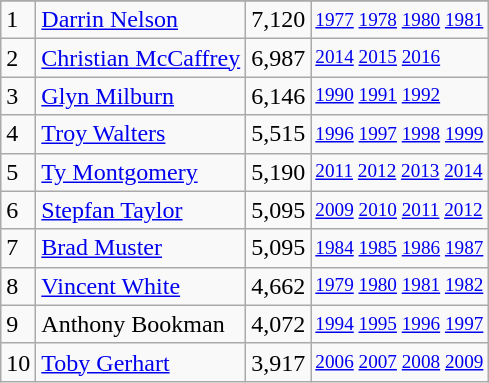<table class="wikitable">
<tr>
</tr>
<tr>
<td>1</td>
<td><a href='#'>Darrin Nelson</a></td>
<td><abbr>7,120</abbr></td>
<td style="font-size:80%;"><a href='#'>1977</a> <a href='#'>1978</a> <a href='#'>1980</a> <a href='#'>1981</a></td>
</tr>
<tr>
<td>2</td>
<td><a href='#'>Christian McCaffrey</a></td>
<td><abbr>6,987</abbr></td>
<td style="font-size:80%;"><a href='#'>2014</a> <a href='#'>2015</a> <a href='#'>2016</a></td>
</tr>
<tr>
<td>3</td>
<td><a href='#'>Glyn Milburn</a></td>
<td><abbr>6,146</abbr></td>
<td style="font-size:80%;"><a href='#'>1990</a> <a href='#'>1991</a> <a href='#'>1992</a></td>
</tr>
<tr>
<td>4</td>
<td><a href='#'>Troy Walters</a></td>
<td><abbr>5,515</abbr></td>
<td style="font-size:80%;"><a href='#'>1996</a> <a href='#'>1997</a> <a href='#'>1998</a> <a href='#'>1999</a></td>
</tr>
<tr>
<td>5</td>
<td><a href='#'>Ty Montgomery</a></td>
<td><abbr>5,190</abbr></td>
<td style="font-size:80%;"><a href='#'>2011</a> <a href='#'>2012</a> <a href='#'>2013</a> <a href='#'>2014</a></td>
</tr>
<tr>
<td>6</td>
<td><a href='#'>Stepfan Taylor</a></td>
<td><abbr>5,095</abbr></td>
<td style="font-size:80%;"><a href='#'>2009</a> <a href='#'>2010</a> <a href='#'>2011</a> <a href='#'>2012</a></td>
</tr>
<tr>
<td>7</td>
<td><a href='#'>Brad Muster</a></td>
<td><abbr>5,095</abbr></td>
<td style="font-size:80%;"><a href='#'>1984</a> <a href='#'>1985</a> <a href='#'>1986</a> <a href='#'>1987</a></td>
</tr>
<tr>
<td>8</td>
<td><a href='#'>Vincent White</a></td>
<td><abbr>4,662</abbr></td>
<td style="font-size:80%;"><a href='#'>1979</a> <a href='#'>1980</a> <a href='#'>1981</a> <a href='#'>1982</a></td>
</tr>
<tr>
<td>9</td>
<td>Anthony Bookman</td>
<td><abbr>4,072</abbr></td>
<td style="font-size:80%;"><a href='#'>1994</a> <a href='#'>1995</a> <a href='#'>1996</a> <a href='#'>1997</a></td>
</tr>
<tr>
<td>10</td>
<td><a href='#'>Toby Gerhart</a></td>
<td><abbr>3,917</abbr></td>
<td style="font-size:80%;"><a href='#'>2006</a> <a href='#'>2007</a> <a href='#'>2008</a> <a href='#'>2009</a></td>
</tr>
</table>
